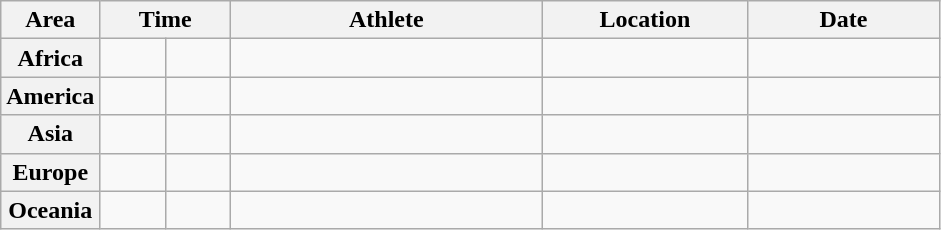<table class="wikitable">
<tr>
<th width="45">Area</th>
<th width="80" colspan="2">Time</th>
<th width="200">Athlete</th>
<th width="130">Location</th>
<th width="120">Date</th>
</tr>
<tr>
<th>Africa</th>
<td align="center"></td>
<td align="center"></td>
<td></td>
<td></td>
<td align="right"></td>
</tr>
<tr>
<th>America</th>
<td align="center"></td>
<td align="center"></td>
<td></td>
<td></td>
<td align="right"></td>
</tr>
<tr>
<th>Asia</th>
<td align="center"></td>
<td align="center"></td>
<td></td>
<td></td>
<td align="right"></td>
</tr>
<tr>
<th>Europe</th>
<td align="center"></td>
<td align="center"></td>
<td></td>
<td></td>
<td align="right"></td>
</tr>
<tr>
<th>Oceania</th>
<td align="center"></td>
<td align="center"></td>
<td></td>
<td></td>
<td align="right"></td>
</tr>
</table>
